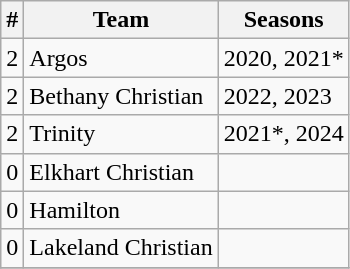<table class="wikitable" style=>
<tr>
<th>#</th>
<th>Team</th>
<th>Seasons</th>
</tr>
<tr>
<td>2</td>
<td>Argos</td>
<td>2020, 2021*</td>
</tr>
<tr>
<td>2</td>
<td>Bethany Christian</td>
<td>2022, 2023</td>
</tr>
<tr>
<td>2</td>
<td>Trinity</td>
<td>2021*, 2024</td>
</tr>
<tr>
<td>0</td>
<td>Elkhart Christian</td>
<td></td>
</tr>
<tr>
<td>0</td>
<td>Hamilton</td>
<td></td>
</tr>
<tr>
<td>0</td>
<td>Lakeland Christian</td>
<td></td>
</tr>
<tr>
</tr>
</table>
